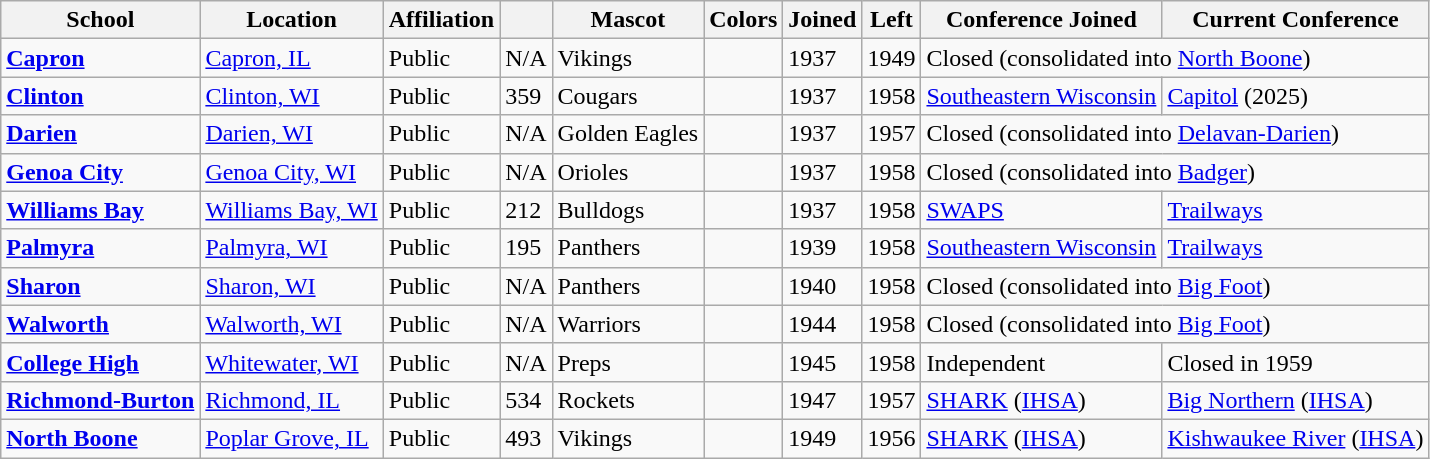<table class="wikitable sortable">
<tr>
<th>School</th>
<th>Location</th>
<th>Affiliation</th>
<th></th>
<th>Mascot</th>
<th>Colors</th>
<th>Joined</th>
<th>Left</th>
<th>Conference Joined</th>
<th>Current Conference</th>
</tr>
<tr>
<td><a href='#'><strong>Capron</strong></a></td>
<td><a href='#'>Capron, IL</a></td>
<td>Public</td>
<td>N/A</td>
<td>Vikings</td>
<td> </td>
<td>1937</td>
<td>1949</td>
<td colspan="2">Closed (consolidated into <a href='#'>North Boone</a>)</td>
</tr>
<tr>
<td><a href='#'><strong>Clinton</strong></a></td>
<td><a href='#'>Clinton, WI</a></td>
<td>Public</td>
<td>359</td>
<td>Cougars</td>
<td> </td>
<td>1937</td>
<td>1958</td>
<td><a href='#'>Southeastern Wisconsin</a></td>
<td><a href='#'>Capitol</a> (2025)</td>
</tr>
<tr>
<td><a href='#'><strong>Darien</strong></a></td>
<td><a href='#'>Darien, WI</a></td>
<td>Public</td>
<td>N/A</td>
<td>Golden Eagles</td>
<td> </td>
<td>1937</td>
<td>1957</td>
<td colspan="2">Closed (consolidated into <a href='#'>Delavan-Darien</a>)</td>
</tr>
<tr>
<td><a href='#'><strong>Genoa City</strong></a></td>
<td><a href='#'>Genoa City, WI</a></td>
<td>Public</td>
<td>N/A</td>
<td>Orioles</td>
<td> </td>
<td>1937</td>
<td>1958</td>
<td colspan="2">Closed (consolidated into <a href='#'>Badger</a>)</td>
</tr>
<tr>
<td><a href='#'><strong>Williams Bay</strong></a></td>
<td><a href='#'>Williams Bay, WI</a></td>
<td>Public</td>
<td>212</td>
<td>Bulldogs</td>
<td> </td>
<td>1937</td>
<td>1958</td>
<td><a href='#'>SWAPS</a></td>
<td><a href='#'>Trailways</a></td>
</tr>
<tr>
<td><a href='#'><strong>Palmyra</strong></a></td>
<td><a href='#'>Palmyra, WI</a></td>
<td>Public</td>
<td>195</td>
<td>Panthers</td>
<td> </td>
<td>1939</td>
<td>1958</td>
<td><a href='#'>Southeastern Wisconsin</a></td>
<td><a href='#'>Trailways</a></td>
</tr>
<tr>
<td><a href='#'><strong>Sharon</strong></a></td>
<td><a href='#'>Sharon, WI</a></td>
<td>Public</td>
<td>N/A</td>
<td>Panthers</td>
<td> </td>
<td>1940</td>
<td>1958</td>
<td colspan="2">Closed (consolidated into <a href='#'>Big Foot</a>)</td>
</tr>
<tr>
<td><a href='#'><strong>Walworth</strong></a></td>
<td><a href='#'>Walworth, WI</a></td>
<td>Public</td>
<td>N/A</td>
<td>Warriors</td>
<td> </td>
<td>1944</td>
<td>1958</td>
<td colspan="2">Closed (consolidated into <a href='#'>Big Foot</a>)</td>
</tr>
<tr>
<td><a href='#'><strong>College High</strong></a></td>
<td><a href='#'>Whitewater, WI</a></td>
<td>Public</td>
<td>N/A</td>
<td>Preps</td>
<td> </td>
<td>1945</td>
<td>1958</td>
<td>Independent</td>
<td>Closed in 1959</td>
</tr>
<tr>
<td><a href='#'><strong>Richmond-Burton</strong></a></td>
<td><a href='#'>Richmond, IL</a></td>
<td>Public</td>
<td>534</td>
<td>Rockets</td>
<td> </td>
<td>1947</td>
<td>1957</td>
<td><a href='#'>SHARK</a> (<a href='#'>IHSA</a>)</td>
<td><a href='#'>Big Northern</a> (<a href='#'>IHSA</a>)</td>
</tr>
<tr>
<td><a href='#'><strong>North Boone</strong></a></td>
<td><a href='#'>Poplar Grove, IL</a></td>
<td>Public</td>
<td>493</td>
<td>Vikings</td>
<td> </td>
<td>1949</td>
<td>1956</td>
<td><a href='#'>SHARK</a> (<a href='#'>IHSA</a>)</td>
<td><a href='#'>Kishwaukee River</a> (<a href='#'>IHSA</a>)</td>
</tr>
</table>
